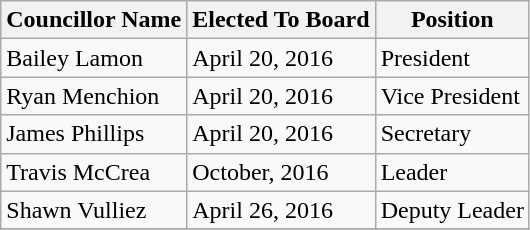<table class="wikitable">
<tr>
<th>Councillor Name</th>
<th>Elected To Board</th>
<th>Position</th>
</tr>
<tr>
<td>Bailey Lamon</td>
<td>April 20, 2016</td>
<td>President</td>
</tr>
<tr>
<td>Ryan Menchion</td>
<td>April 20, 2016</td>
<td>Vice President</td>
</tr>
<tr>
<td>James Phillips</td>
<td>April 20, 2016</td>
<td>Secretary</td>
</tr>
<tr>
<td>Travis McCrea</td>
<td>October, 2016</td>
<td>Leader</td>
</tr>
<tr>
<td>Shawn Vulliez</td>
<td>April 26, 2016</td>
<td>Deputy Leader</td>
</tr>
<tr>
</tr>
</table>
